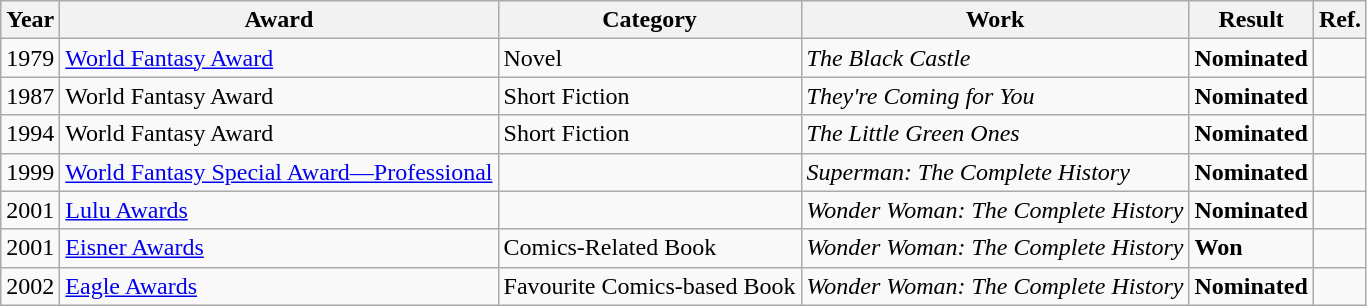<table class="wikitable">
<tr>
<th>Year</th>
<th>Award</th>
<th>Category</th>
<th>Work</th>
<th>Result</th>
<th>Ref.</th>
</tr>
<tr>
<td>1979</td>
<td><a href='#'>World Fantasy Award</a></td>
<td>Novel</td>
<td><em>The Black Castle</em></td>
<td><strong>Nominated</strong></td>
<td></td>
</tr>
<tr>
<td>1987</td>
<td>World Fantasy Award</td>
<td>Short Fiction</td>
<td><em>They're Coming for You</em></td>
<td><strong>Nominated</strong></td>
<td></td>
</tr>
<tr>
<td>1994</td>
<td>World Fantasy Award</td>
<td>Short Fiction</td>
<td><em>The Little Green Ones</em></td>
<td><strong>Nominated</strong></td>
<td></td>
</tr>
<tr>
<td>1999</td>
<td><a href='#'>World Fantasy Special Award—Professional</a></td>
<td></td>
<td><em>Superman: The Complete History</em></td>
<td><strong>Nominated</strong></td>
<td></td>
</tr>
<tr>
<td>2001</td>
<td><a href='#'>Lulu Awards</a></td>
<td></td>
<td><em>Wonder Woman: The Complete History</em></td>
<td><strong>Nominated</strong></td>
<td></td>
</tr>
<tr>
<td>2001</td>
<td><a href='#'>Eisner Awards</a></td>
<td>Comics-Related Book</td>
<td><em>Wonder Woman: The Complete History</em></td>
<td><strong>Won</strong></td>
<td></td>
</tr>
<tr>
<td>2002</td>
<td><a href='#'>Eagle Awards</a></td>
<td>Favourite Comics-based Book</td>
<td><em>Wonder Woman: The Complete History</em></td>
<td><strong>Nominated</strong></td>
<td></td>
</tr>
</table>
